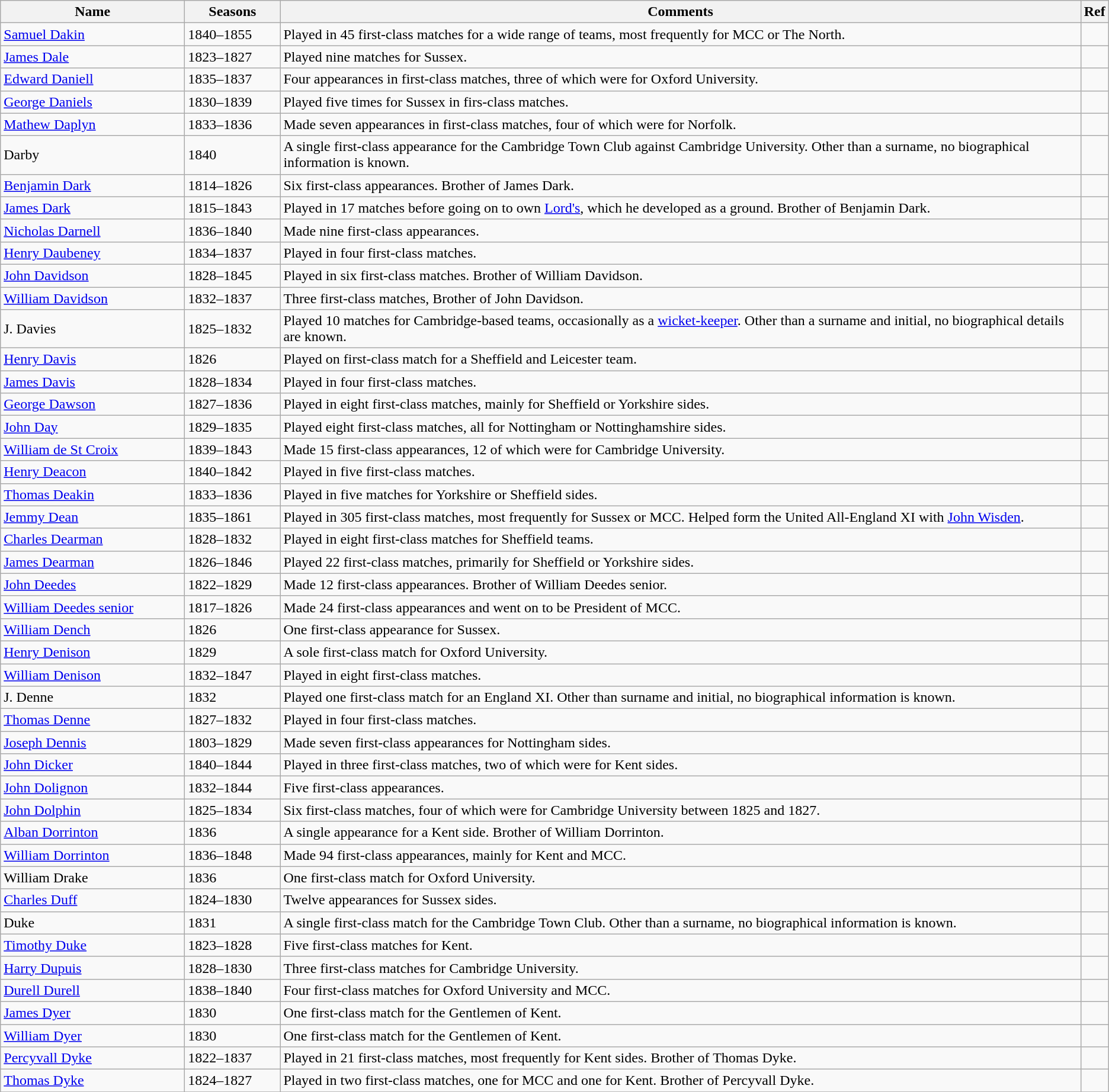<table class="wikitable">
<tr>
<th style="width:200px">Name</th>
<th style="width: 100px">Seasons</th>
<th>Comments</th>
<th>Ref</th>
</tr>
<tr>
<td><a href='#'>Samuel Dakin</a></td>
<td>1840–1855</td>
<td>Played in 45 first-class matches for a wide range of teams, most frequently for MCC or The North.</td>
<td></td>
</tr>
<tr>
<td><a href='#'>James Dale</a></td>
<td>1823–1827</td>
<td>Played nine matches for Sussex.</td>
<td></td>
</tr>
<tr>
<td><a href='#'>Edward Daniell</a></td>
<td>1835–1837</td>
<td>Four appearances in first-class matches, three of which were for Oxford University.</td>
<td></td>
</tr>
<tr>
<td><a href='#'>George Daniels</a></td>
<td>1830–1839</td>
<td>Played five times for Sussex in firs-class matches.</td>
<td></td>
</tr>
<tr>
<td><a href='#'>Mathew Daplyn</a></td>
<td>1833–1836</td>
<td>Made seven appearances in first-class matches, four of which were for Norfolk.</td>
<td></td>
</tr>
<tr>
<td>Darby</td>
<td>1840</td>
<td>A single first-class appearance for the Cambridge Town Club against Cambridge University. Other than a surname, no biographical information is known.</td>
<td></td>
</tr>
<tr>
<td><a href='#'>Benjamin Dark</a></td>
<td>1814–1826</td>
<td>Six first-class appearances. Brother of James Dark.</td>
<td></td>
</tr>
<tr>
<td><a href='#'>James Dark</a></td>
<td>1815–1843</td>
<td>Played in 17 matches before going on to own <a href='#'>Lord's</a>, which he developed as a ground. Brother of Benjamin Dark.</td>
<td></td>
</tr>
<tr>
<td><a href='#'>Nicholas Darnell</a></td>
<td>1836–1840</td>
<td>Made nine first-class appearances.</td>
<td></td>
</tr>
<tr>
<td><a href='#'>Henry Daubeney</a></td>
<td>1834–1837</td>
<td>Played in four first-class matches.</td>
<td></td>
</tr>
<tr>
<td><a href='#'>John Davidson</a></td>
<td>1828–1845</td>
<td>Played in six first-class matches. Brother of William Davidson.</td>
<td></td>
</tr>
<tr>
<td><a href='#'>William Davidson</a></td>
<td>1832–1837</td>
<td>Three first-class matches, Brother of John Davidson.</td>
<td></td>
</tr>
<tr>
<td>J. Davies</td>
<td>1825–1832</td>
<td>Played 10 matches for Cambridge-based teams, occasionally as a <a href='#'>wicket-keeper</a>. Other than a surname and initial, no biographical details are known.</td>
<td></td>
</tr>
<tr>
<td><a href='#'>Henry Davis</a></td>
<td>1826</td>
<td>Played on first-class match for a Sheffield and Leicester team.</td>
<td></td>
</tr>
<tr>
<td><a href='#'>James Davis</a></td>
<td>1828–1834</td>
<td>Played in four first-class matches.</td>
<td></td>
</tr>
<tr>
<td><a href='#'>George Dawson</a></td>
<td>1827–1836</td>
<td>Played in eight first-class matches, mainly for Sheffield or Yorkshire sides.</td>
<td></td>
</tr>
<tr>
<td><a href='#'>John Day</a></td>
<td>1829–1835</td>
<td>Played eight first-class matches, all for Nottingham or Nottinghamshire sides.</td>
<td></td>
</tr>
<tr>
<td><a href='#'>William de St Croix</a></td>
<td>1839–1843</td>
<td>Made 15 first-class appearances, 12 of which were for Cambridge University.</td>
<td></td>
</tr>
<tr>
<td><a href='#'>Henry Deacon</a></td>
<td>1840–1842</td>
<td>Played in five first-class matches.</td>
<td></td>
</tr>
<tr>
<td><a href='#'>Thomas Deakin</a></td>
<td>1833–1836</td>
<td>Played in five matches for Yorkshire or Sheffield sides.</td>
<td></td>
</tr>
<tr>
<td><a href='#'>Jemmy Dean</a></td>
<td>1835–1861</td>
<td>Played in 305 first-class matches, most frequently for Sussex or MCC. Helped form the United All-England XI with <a href='#'>John Wisden</a>.</td>
<td></td>
</tr>
<tr>
<td><a href='#'>Charles Dearman</a></td>
<td>1828–1832</td>
<td>Played in eight first-class matches for Sheffield teams.</td>
<td></td>
</tr>
<tr>
<td><a href='#'>James Dearman</a></td>
<td>1826–1846</td>
<td>Played 22 first-class matches, primarily for Sheffield or Yorkshire sides.</td>
<td></td>
</tr>
<tr>
<td><a href='#'>John Deedes</a></td>
<td>1822–1829</td>
<td>Made 12 first-class appearances. Brother of William Deedes senior.</td>
<td></td>
</tr>
<tr>
<td><a href='#'>William Deedes senior</a></td>
<td>1817–1826</td>
<td>Made 24 first-class appearances and went on to be President of MCC.</td>
<td></td>
</tr>
<tr>
<td><a href='#'>William Dench</a></td>
<td>1826</td>
<td>One first-class appearance for Sussex.</td>
<td></td>
</tr>
<tr>
<td><a href='#'>Henry Denison</a></td>
<td>1829</td>
<td>A sole first-class match for Oxford University.</td>
<td></td>
</tr>
<tr>
<td><a href='#'>William Denison</a></td>
<td>1832–1847</td>
<td>Played in eight first-class matches.</td>
<td></td>
</tr>
<tr>
<td>J. Denne</td>
<td>1832</td>
<td>Played one first-class match for an England XI. Other than surname and initial, no biographical information is known.</td>
<td></td>
</tr>
<tr>
<td><a href='#'>Thomas Denne</a></td>
<td>1827–1832</td>
<td>Played in four first-class matches.</td>
<td></td>
</tr>
<tr>
<td><a href='#'>Joseph Dennis</a></td>
<td>1803–1829</td>
<td>Made seven first-class appearances for Nottingham sides.</td>
<td></td>
</tr>
<tr>
<td><a href='#'>John Dicker</a></td>
<td>1840–1844</td>
<td>Played in three first-class matches, two of which were for Kent sides.</td>
<td></td>
</tr>
<tr>
<td><a href='#'>John Dolignon</a></td>
<td>1832–1844</td>
<td>Five first-class appearances.</td>
<td></td>
</tr>
<tr>
<td><a href='#'>John Dolphin</a></td>
<td>1825–1834</td>
<td>Six first-class matches, four of which were for Cambridge University between 1825 and 1827.</td>
<td></td>
</tr>
<tr>
<td><a href='#'>Alban Dorrinton</a></td>
<td>1836</td>
<td>A single appearance for a Kent side. Brother of William Dorrinton.</td>
<td></td>
</tr>
<tr>
<td><a href='#'>William Dorrinton</a></td>
<td>1836–1848</td>
<td>Made 94 first-class appearances, mainly for Kent and MCC.</td>
<td></td>
</tr>
<tr>
<td>William Drake</td>
<td>1836</td>
<td>One first-class match for Oxford University.</td>
<td></td>
</tr>
<tr>
<td><a href='#'>Charles Duff</a></td>
<td>1824–1830</td>
<td>Twelve appearances for Sussex sides.</td>
<td></td>
</tr>
<tr>
<td>Duke</td>
<td>1831</td>
<td>A single first-class match for the Cambridge Town Club. Other than a surname, no biographical information is known.</td>
<td></td>
</tr>
<tr>
<td><a href='#'>Timothy Duke</a></td>
<td>1823–1828</td>
<td>Five first-class matches for Kent.</td>
<td></td>
</tr>
<tr>
<td><a href='#'>Harry Dupuis</a></td>
<td>1828–1830</td>
<td>Three first-class matches for Cambridge University.</td>
<td></td>
</tr>
<tr>
<td><a href='#'>Durell Durell</a></td>
<td>1838–1840</td>
<td>Four first-class matches for Oxford University and MCC.</td>
<td></td>
</tr>
<tr>
<td><a href='#'>James Dyer</a></td>
<td>1830</td>
<td>One first-class match for the Gentlemen of Kent.</td>
<td></td>
</tr>
<tr>
<td><a href='#'>William Dyer</a></td>
<td>1830</td>
<td>One first-class match for the Gentlemen of Kent.</td>
<td></td>
</tr>
<tr>
<td><a href='#'>Percyvall Dyke</a></td>
<td>1822–1837</td>
<td>Played in 21 first-class matches, most frequently for Kent sides. Brother of Thomas Dyke.</td>
<td></td>
</tr>
<tr>
<td><a href='#'>Thomas Dyke</a></td>
<td>1824–1827</td>
<td>Played in two first-class matches, one for MCC and one for Kent. Brother of Percyvall Dyke.</td>
<td></td>
</tr>
<tr>
</tr>
</table>
